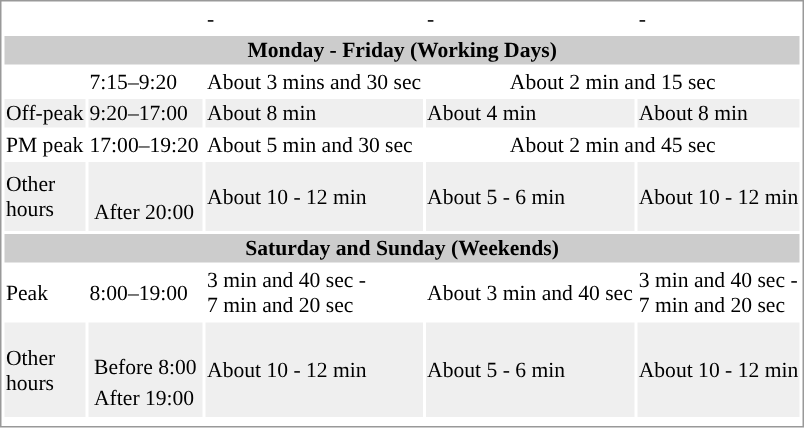<table border=0 style="border:1px solid #999;background-color:white;text-align:left;font-size:90%" class="mw-collapsible">
<tr>
<td colspan=2></td>
<td> - <br> </td>
<td> - <br> </td>
<td> - <br> </td>
</tr>
<tr bgcolor=#cccccc>
<th colspan=5 align=center>Monday - Friday (Working Days)</th>
</tr>
<tr>
<td></td>
<td>7:15–9:20</td>
<td>About 3 mins and 30 sec</td>
<td colspan="2" align="center">About 2 min and 15 sec</td>
</tr>
<tr bgcolor=#EFEFEF>
<td>Off-peak</td>
<td>9:20–17:00</td>
<td>About 8 min</td>
<td>About 4 min</td>
<td>About 8 min</td>
</tr>
<tr>
<td>PM peak</td>
<td>17:00–19:20</td>
<td>About 5 min and 30 sec</td>
<td colspan="2" align="center">About 2 min and 45 sec</td>
</tr>
<tr bgcolor=#EFEFEF>
<td>Other<br> hours</td>
<td><br><table>
<tr>
<td></td>
</tr>
<tr>
<td>After 20:00</td>
</tr>
</table>
</td>
<td>About 10 - 12 min</td>
<td>About 5 - 6 min</td>
<td>About 10 - 12 min</td>
</tr>
<tr bgcolor=#cccccc>
<th colspan=5 align=center>Saturday and Sunday (Weekends)</th>
</tr>
<tr>
<td>Peak</td>
<td>8:00–19:00</td>
<td>3 min and 40 sec -<br> 7 min and 20 sec</td>
<td>About 3 min and 40 sec</td>
<td>3 min and 40 sec -<br> 7 min and 20 sec</td>
</tr>
<tr bgcolor=#EFEFEF>
<td>Other<br> hours</td>
<td><br><table>
<tr>
<td>Before 8:00</td>
</tr>
<tr>
<td>After 19:00</td>
</tr>
</table>
</td>
<td>About 10 - 12 min</td>
<td>About 5 - 6 min</td>
<td>About 10 - 12 min</td>
</tr>
<tr style="background:#">
<td colspan = "5"></onlyinclude></td>
</tr>
</table>
